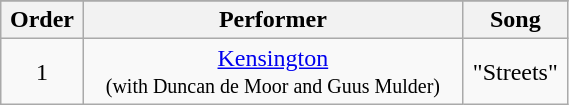<table class="wikitable" style="text-align:center; width:30%;">
<tr>
</tr>
<tr>
<th>Order</th>
<th>Performer</th>
<th>Song</th>
</tr>
<tr>
<td>1</td>
<td><a href='#'>Kensington</a> <br><small>(with Duncan de Moor and Guus Mulder)</small></td>
<td>"Streets"</td>
</tr>
</table>
